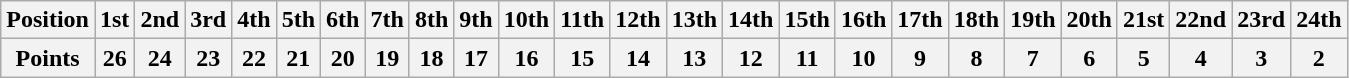<table class="wikitable">
<tr>
<th>Position</th>
<th>1st</th>
<th>2nd</th>
<th>3rd</th>
<th>4th</th>
<th>5th</th>
<th>6th</th>
<th>7th</th>
<th>8th</th>
<th>9th</th>
<th>10th</th>
<th>11th</th>
<th>12th</th>
<th>13th</th>
<th>14th</th>
<th>15th</th>
<th>16th</th>
<th>17th</th>
<th>18th</th>
<th>19th</th>
<th>20th</th>
<th>21st</th>
<th>22nd</th>
<th>23rd</th>
<th>24th</th>
</tr>
<tr>
<th>Points</th>
<th>26</th>
<th>24</th>
<th>23</th>
<th>22</th>
<th>21</th>
<th>20</th>
<th>19</th>
<th>18</th>
<th>17</th>
<th>16</th>
<th>15</th>
<th>14</th>
<th>13</th>
<th>12</th>
<th>11</th>
<th>10</th>
<th>9</th>
<th>8</th>
<th>7</th>
<th>6</th>
<th>5</th>
<th>4</th>
<th>3</th>
<th>2</th>
</tr>
</table>
